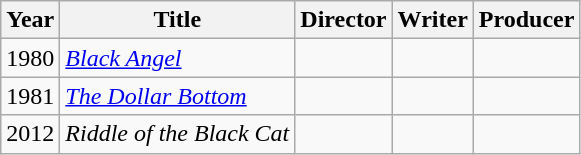<table class="wikitable">
<tr>
<th>Year</th>
<th>Title</th>
<th>Director</th>
<th>Writer</th>
<th>Producer</th>
</tr>
<tr>
<td>1980</td>
<td><em><a href='#'>Black Angel</a></em></td>
<td></td>
<td></td>
<td></td>
</tr>
<tr>
<td>1981</td>
<td><em><a href='#'>The Dollar Bottom</a></em></td>
<td></td>
<td></td>
<td></td>
</tr>
<tr>
<td>2012</td>
<td><em>Riddle of the Black Cat</em></td>
<td></td>
<td></td>
<td></td>
</tr>
</table>
